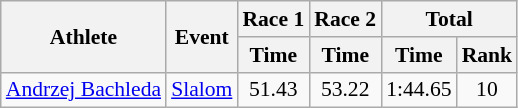<table class="wikitable" style="font-size:90%">
<tr>
<th rowspan="2">Athlete</th>
<th rowspan="2">Event</th>
<th>Race 1</th>
<th>Race 2</th>
<th colspan="2">Total</th>
</tr>
<tr>
<th>Time</th>
<th>Time</th>
<th>Time</th>
<th>Rank</th>
</tr>
<tr>
<td><a href='#'>Andrzej Bachleda</a></td>
<td><a href='#'>Slalom</a></td>
<td align="center">51.43</td>
<td align="center">53.22</td>
<td align="center">1:44.65</td>
<td align="center">10</td>
</tr>
</table>
